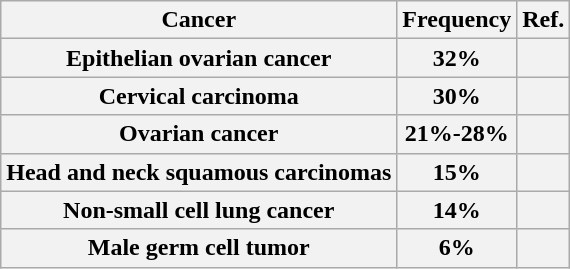<table class="wikitable sortable">
<tr>
<th>Cancer</th>
<th>Frequency</th>
<th>Ref.</th>
</tr>
<tr>
<th>Epithelian ovarian cancer</th>
<th>32%</th>
<th></th>
</tr>
<tr>
<th>Cervical carcinoma</th>
<th>30%</th>
<th></th>
</tr>
<tr>
<th>Ovarian cancer</th>
<th>21%-28%</th>
<th></th>
</tr>
<tr>
<th>Head and neck squamous carcinomas</th>
<th>15%</th>
<th></th>
</tr>
<tr>
<th>Non-small cell lung cancer</th>
<th>14%</th>
<th></th>
</tr>
<tr>
<th>Male germ cell tumor</th>
<th>6%</th>
<th></th>
</tr>
</table>
